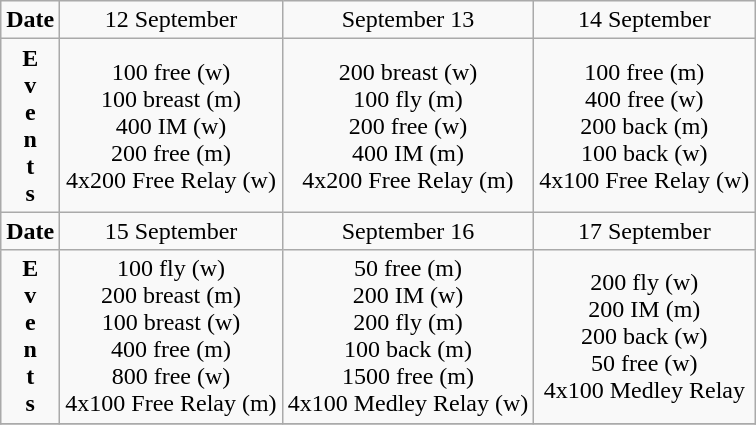<table class=wikitable style="text-align:center">
<tr>
<td><strong>Date</strong></td>
<td>12 September</td>
<td>September 13</td>
<td>14 September</td>
</tr>
<tr>
<td><strong>E<br>v<br>e<br>n<br>t<br>s</strong></td>
<td>100 free (w) <br> 100 breast (m) <br> 400 IM (w) <br> 200 free (m) <br> 4x200 Free Relay (w)</td>
<td>200 breast (w) <br> 100 fly (m) <br> 200 free (w) <br> 400 IM (m) <br> 4x200 Free Relay (m)</td>
<td>100 free (m) <br> 400 free (w) <br> 200 back (m) <br> 100 back (w) <br> 4x100 Free Relay (w)</td>
</tr>
<tr>
<td><strong>Date</strong></td>
<td>15 September</td>
<td>September 16</td>
<td>17 September</td>
</tr>
<tr>
<td><strong>E<br>v<br>e<br>n<br>t<br>s</strong></td>
<td>100 fly (w) <br> 200 breast (m) <br> 100 breast (w) <br> 400 free (m) <br> 800 free (w) <br> 4x100 Free Relay (m)</td>
<td>50 free (m) <br> 200 IM (w) <br> 200 fly (m) <br> 100 back (m) <br> 1500 free (m) <br> 4x100 Medley Relay (w)</td>
<td>200 fly (w) <br> 200 IM (m) <br> 200 back (w) <br> 50 free (w) <br> 4x100 Medley Relay</td>
</tr>
<tr>
</tr>
</table>
